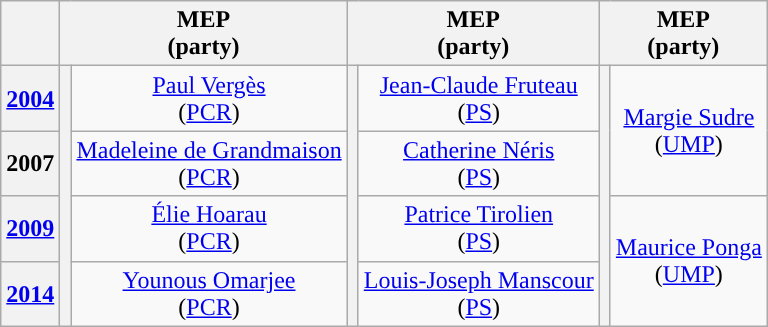<table class="wikitable" style="text-align:center">
<tr>
<th></th>
<th colspan=2>MEP<br>(party)</th>
<th colspan=2>MEP<br>(party)</th>
<th colspan=2>MEP<br>(party)</th>
</tr>
<tr>
<th><a href='#'>2004</a></th>
<th rowspan=4 style="background-color: "></th>
<td rowspan=1><a href='#'>Paul Vergès</a><br>(<a href='#'>PCR</a>)</td>
<th rowspan=4 style="background-color: "></th>
<td rowspan=1><a href='#'>Jean-Claude Fruteau</a><br>(<a href='#'>PS</a>)</td>
<th rowspan=4 style="background-color: "></th>
<td rowspan=2><a href='#'>Margie Sudre</a><br>(<a href='#'>UMP</a>)</td>
</tr>
<tr>
<th>2007</th>
<td rowspan=1><a href='#'>Madeleine de Grandmaison</a><br>(<a href='#'>PCR</a>)</td>
<td rowspan=1><a href='#'>Catherine Néris</a><br>(<a href='#'>PS</a>)</td>
</tr>
<tr>
<th><a href='#'>2009</a></th>
<td rowspan=1><a href='#'>Élie Hoarau</a><br>(<a href='#'>PCR</a>)</td>
<td rowspan=1><a href='#'>Patrice Tirolien</a><br>(<a href='#'>PS</a>)</td>
<td rowspan=2><a href='#'>Maurice Ponga</a><br>(<a href='#'>UMP</a>)</td>
</tr>
<tr>
<th><a href='#'>2014</a></th>
<td rowspan=1><a href='#'>Younous Omarjee</a><br>(<a href='#'>PCR</a>)</td>
<td rowspan=1><a href='#'>Louis-Joseph Manscour</a><br>(<a href='#'>PS</a>)</td>
</tr>
</table>
